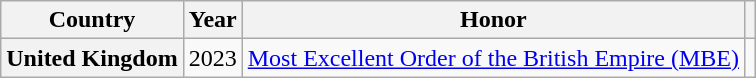<table class="wikitable plainrowheaders sortable" style="margin-right: 0;">
<tr>
<th scope="col">Country</th>
<th scope="col">Year</th>
<th scope="col">Honor</th>
<th scope="col" class="unsortable"></th>
</tr>
<tr>
<th scope="row">United Kingdom</th>
<td style="text-align:center">2023</td>
<td><a href='#'>Most Excellent Order of the British Empire (MBE)</a></td>
<td style="text-align:center;"></td>
</tr>
</table>
